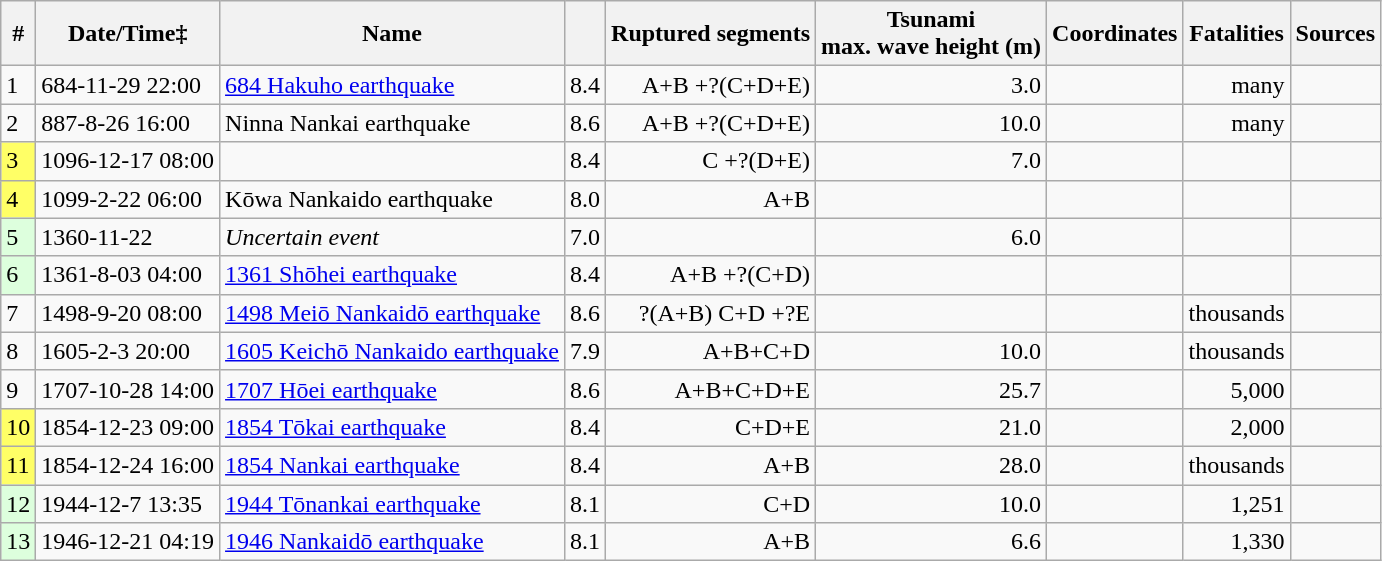<table class="wikitable sortable">
<tr>
<th>#</th>
<th>Date/Time‡</th>
<th>Name</th>
<th></th>
<th>Ruptured segments</th>
<th>Tsunami<br>max. wave
height (m)</th>
<th>Coordinates</th>
<th>Fatalities</th>
<th>Sources</th>
</tr>
<tr>
<td>1</td>
<td>684-11-29 22:00</td>
<td><a href='#'>684 Hakuho earthquake</a></td>
<td align="right">8.4</td>
<td align="right">A+B +?(C+D+E)</td>
<td align="right">3.0</td>
<td></td>
<td align="right">many</td>
<td align="right"></td>
</tr>
<tr>
<td>2</td>
<td>887-8-26 16:00</td>
<td>Ninna Nankai earthquake</td>
<td align="right">8.6</td>
<td align="right">A+B +?(C+D+E)</td>
<td align="right">10.0</td>
<td></td>
<td align="right">many</td>
<td align="right"></td>
</tr>
<tr>
<td style = "background:#ff6;">3</td>
<td>1096-12-17 08:00</td>
<td></td>
<td align="right">8.4</td>
<td align="right">C +?(D+E)</td>
<td align="right">7.0</td>
<td></td>
<td></td>
<td align="right"></td>
</tr>
<tr>
<td style = "background:#ff6;">4</td>
<td>1099-2-22 06:00</td>
<td>Kōwa Nankaido earthquake</td>
<td align="right">8.0</td>
<td align="right">A+B</td>
<td align="right"></td>
<td></td>
<td></td>
<td align="right"></td>
</tr>
<tr>
<td style = "background:#dfd;">5</td>
<td>1360-11-22</td>
<td><em>Uncertain event</em></td>
<td align="right">7.0</td>
<td></td>
<td align="right">6.0</td>
<td></td>
<td></td>
<td align="right"></td>
</tr>
<tr>
<td style = "background:#dfd;">6</td>
<td>1361-8-03 04:00</td>
<td><a href='#'>1361 Shōhei earthquake</a></td>
<td align="right">8.4</td>
<td align="right">A+B +?(C+D)</td>
<td align="right"></td>
<td></td>
<td></td>
<td align="right"></td>
</tr>
<tr>
<td>7</td>
<td>1498-9-20 08:00</td>
<td><a href='#'>1498 Meiō Nankaidō earthquake</a></td>
<td align="right">8.6</td>
<td align="right">?(A+B) C+D +?E</td>
<td align="right"></td>
<td></td>
<td align="right">thousands</td>
<td align="right"></td>
</tr>
<tr>
<td>8</td>
<td>1605-2-3 20:00</td>
<td><a href='#'>1605 Keichō Nankaido earthquake</a></td>
<td align="right">7.9</td>
<td align="right">A+B+C+D</td>
<td align="right">10.0</td>
<td></td>
<td align="right">thousands</td>
<td align="right"></td>
</tr>
<tr>
<td>9</td>
<td>1707-10-28 14:00</td>
<td><a href='#'>1707 Hōei earthquake</a></td>
<td align="right">8.6</td>
<td align="right">A+B+C+D+E</td>
<td align="right">25.7</td>
<td></td>
<td align="right">5,000</td>
<td align="right"></td>
</tr>
<tr>
<td style = "background:#ff6;">10</td>
<td>1854-12-23 09:00</td>
<td><a href='#'>1854 Tōkai earthquake</a></td>
<td align="right">8.4</td>
<td align="right">C+D+E</td>
<td align="right">21.0</td>
<td></td>
<td align="right">2,000</td>
<td align="right"></td>
</tr>
<tr>
<td style = "background:#ff6;">11</td>
<td>1854-12-24 16:00</td>
<td><a href='#'>1854 Nankai earthquake</a></td>
<td align="right">8.4</td>
<td align="right">A+B</td>
<td align="right">28.0</td>
<td></td>
<td align="right">thousands</td>
<td align="right"></td>
</tr>
<tr>
<td style = "background:#dfd;">12</td>
<td>1944-12-7 13:35</td>
<td><a href='#'>1944 Tōnankai earthquake</a></td>
<td align="right">8.1</td>
<td align="right">C+D</td>
<td align="right">10.0</td>
<td></td>
<td align="right">1,251</td>
<td align="right"></td>
</tr>
<tr>
<td style = "background:#dfd;">13</td>
<td>1946-12-21 04:19</td>
<td><a href='#'>1946 Nankaidō earthquake</a></td>
<td align="right">8.1</td>
<td align="right">A+B</td>
<td align="right">6.6</td>
<td></td>
<td align="right">1,330</td>
<td align="right"></td>
</tr>
</table>
